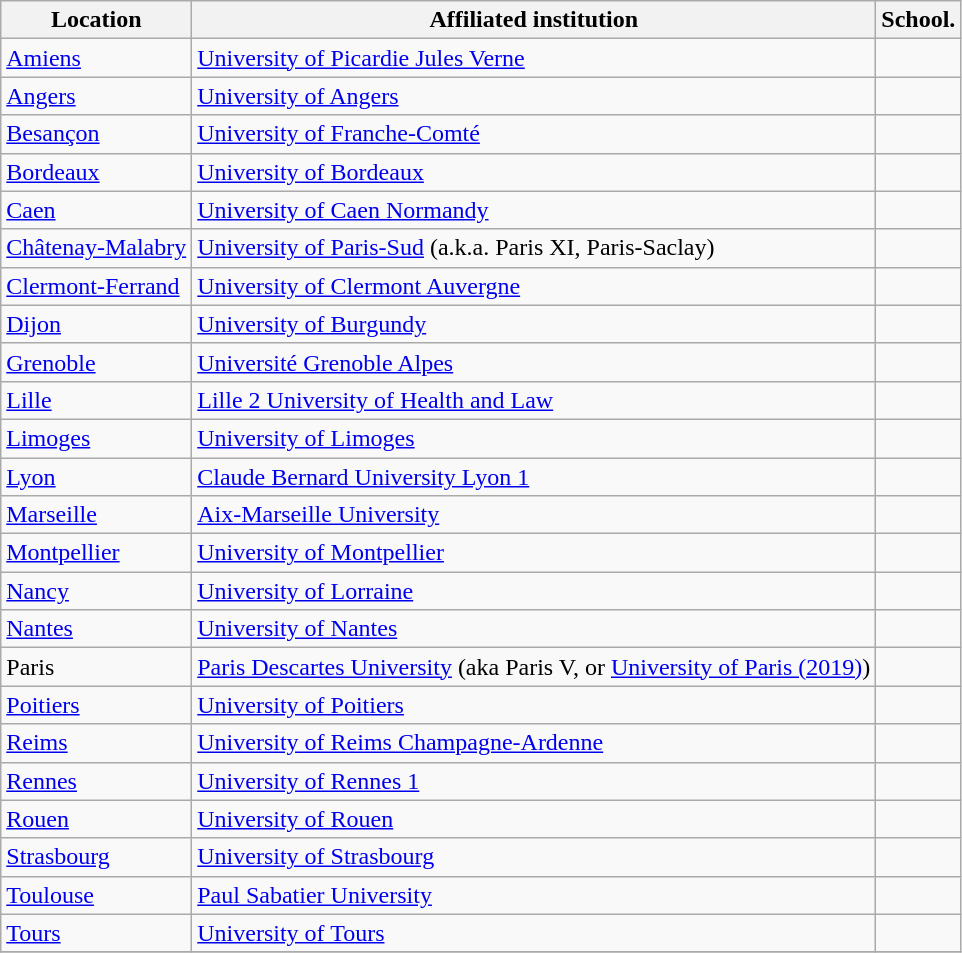<table class="wikitable sortable">
<tr>
<th>Location</th>
<th>Affiliated institution</th>
<th>School.</th>
</tr>
<tr>
<td><a href='#'>Amiens</a></td>
<td><a href='#'>University of Picardie Jules Verne</a></td>
<td></td>
</tr>
<tr>
<td><a href='#'>Angers</a></td>
<td><a href='#'>University of Angers</a></td>
<td></td>
</tr>
<tr>
<td><a href='#'>Besançon</a></td>
<td><a href='#'>University of Franche-Comté</a></td>
<td></td>
</tr>
<tr>
<td><a href='#'>Bordeaux</a></td>
<td><a href='#'>University of Bordeaux</a></td>
<td></td>
</tr>
<tr>
<td><a href='#'>Caen</a></td>
<td><a href='#'>University of Caen Normandy</a></td>
<td></td>
</tr>
<tr>
<td><a href='#'>Châtenay-Malabry</a></td>
<td><a href='#'>University of Paris-Sud</a> (a.k.a. Paris XI, Paris-Saclay)</td>
<td></td>
</tr>
<tr>
<td><a href='#'>Clermont-Ferrand</a></td>
<td><a href='#'>University of Clermont Auvergne</a></td>
<td></td>
</tr>
<tr>
<td><a href='#'>Dijon</a></td>
<td><a href='#'>University of Burgundy</a></td>
<td></td>
</tr>
<tr>
<td><a href='#'>Grenoble</a></td>
<td><a href='#'>Université Grenoble Alpes</a></td>
<td></td>
</tr>
<tr>
<td><a href='#'>Lille</a></td>
<td><a href='#'>Lille 2 University of Health and Law</a></td>
<td></td>
</tr>
<tr>
<td><a href='#'>Limoges</a></td>
<td><a href='#'>University of Limoges</a></td>
<td></td>
</tr>
<tr>
<td><a href='#'>Lyon</a></td>
<td><a href='#'>Claude Bernard University Lyon 1</a></td>
<td></td>
</tr>
<tr>
<td><a href='#'>Marseille</a></td>
<td><a href='#'>Aix-Marseille University</a></td>
<td></td>
</tr>
<tr>
<td><a href='#'>Montpellier</a></td>
<td><a href='#'>University of Montpellier</a></td>
<td></td>
</tr>
<tr>
<td><a href='#'>Nancy</a></td>
<td><a href='#'>University of Lorraine</a></td>
<td></td>
</tr>
<tr>
<td><a href='#'>Nantes</a></td>
<td><a href='#'>University of Nantes</a></td>
<td></td>
</tr>
<tr>
<td>Paris</td>
<td><a href='#'>Paris Descartes University</a> (aka Paris V, or <a href='#'>University of Paris (2019)</a>)</td>
<td></td>
</tr>
<tr>
<td><a href='#'>Poitiers</a></td>
<td><a href='#'>University of Poitiers</a></td>
<td></td>
</tr>
<tr>
<td><a href='#'>Reims</a></td>
<td><a href='#'>University of Reims Champagne-Ardenne</a></td>
<td></td>
</tr>
<tr>
<td><a href='#'>Rennes</a></td>
<td><a href='#'>University of Rennes 1</a></td>
<td></td>
</tr>
<tr>
<td><a href='#'>Rouen</a></td>
<td><a href='#'>University of Rouen</a></td>
<td></td>
</tr>
<tr>
<td><a href='#'>Strasbourg</a></td>
<td><a href='#'>University of Strasbourg</a></td>
<td></td>
</tr>
<tr>
<td><a href='#'>Toulouse</a></td>
<td><a href='#'>Paul Sabatier University</a></td>
<td></td>
</tr>
<tr>
<td><a href='#'>Tours</a></td>
<td><a href='#'>University of Tours</a></td>
<td></td>
</tr>
<tr>
</tr>
</table>
